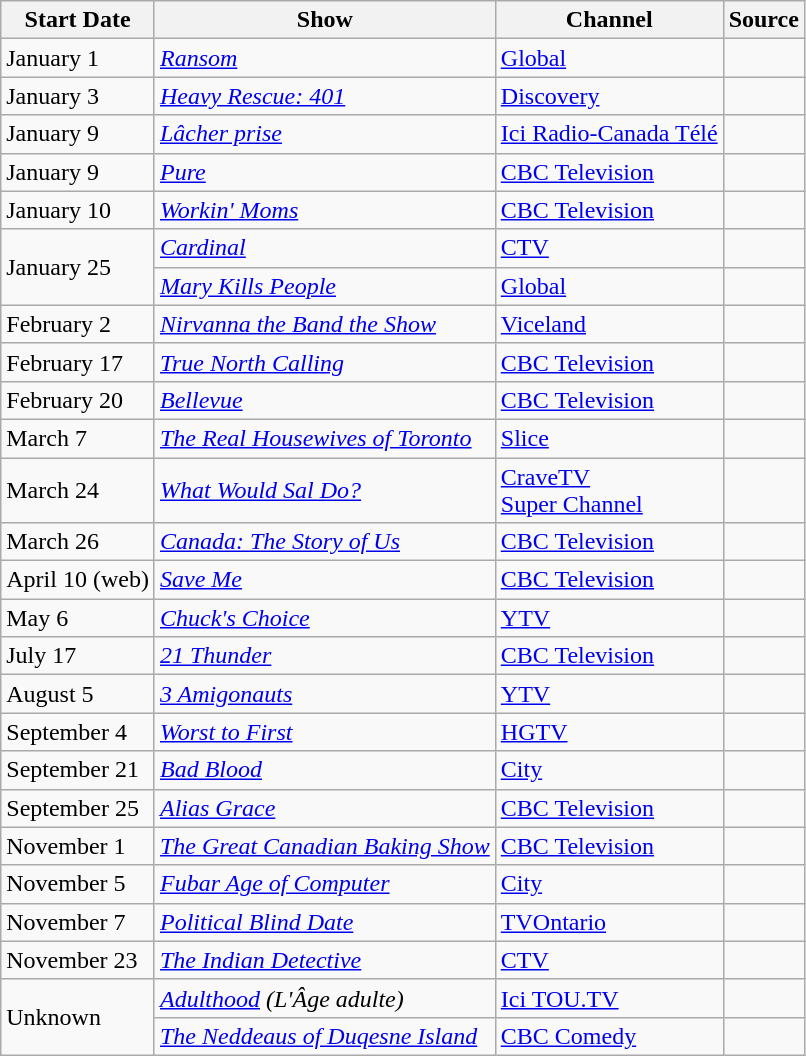<table class="wikitable sortable">
<tr>
<th>Start Date</th>
<th>Show</th>
<th>Channel</th>
<th>Source</th>
</tr>
<tr>
<td>January 1</td>
<td><em><a href='#'>Ransom</a></em></td>
<td><a href='#'>Global</a></td>
<td></td>
</tr>
<tr>
<td>January 3</td>
<td><em><a href='#'>Heavy Rescue: 401</a></em></td>
<td><a href='#'>Discovery</a></td>
<td></td>
</tr>
<tr>
<td>January 9</td>
<td><em><a href='#'>Lâcher prise</a></em></td>
<td><a href='#'>Ici Radio-Canada Télé</a></td>
<td></td>
</tr>
<tr>
<td>January 9</td>
<td><em><a href='#'>Pure</a></em></td>
<td><a href='#'>CBC Television</a></td>
<td></td>
</tr>
<tr>
<td>January 10</td>
<td><em><a href='#'>Workin' Moms</a></em></td>
<td><a href='#'>CBC Television</a></td>
<td></td>
</tr>
<tr>
<td rowspan="2">January 25</td>
<td><em><a href='#'>Cardinal</a></em></td>
<td><a href='#'>CTV</a></td>
<td></td>
</tr>
<tr>
<td><em><a href='#'>Mary Kills People</a></em></td>
<td><a href='#'>Global</a></td>
<td></td>
</tr>
<tr>
<td>February 2</td>
<td><em><a href='#'>Nirvanna the Band the Show</a></em></td>
<td><a href='#'>Viceland</a></td>
<td></td>
</tr>
<tr>
<td>February 17</td>
<td><em><a href='#'>True North Calling</a></em></td>
<td><a href='#'>CBC Television</a></td>
<td></td>
</tr>
<tr>
<td>February 20</td>
<td><em><a href='#'>Bellevue</a></em></td>
<td><a href='#'>CBC Television</a></td>
<td></td>
</tr>
<tr>
<td>March 7</td>
<td><em><a href='#'>The Real Housewives of Toronto</a></em></td>
<td><a href='#'>Slice</a></td>
<td></td>
</tr>
<tr>
<td>March 24</td>
<td><em><a href='#'>What Would Sal Do?</a></em></td>
<td><a href='#'>CraveTV</a><br><a href='#'>Super Channel</a></td>
<td></td>
</tr>
<tr>
<td>March 26</td>
<td><em><a href='#'>Canada: The Story of Us</a></em></td>
<td><a href='#'>CBC Television</a></td>
<td></td>
</tr>
<tr>
<td>April 10 (web)</td>
<td><em><a href='#'>Save Me</a></em></td>
<td><a href='#'>CBC Television</a></td>
<td></td>
</tr>
<tr>
<td>May 6</td>
<td><em><a href='#'>Chuck's Choice</a></em></td>
<td><a href='#'>YTV</a></td>
<td></td>
</tr>
<tr>
<td>July 17</td>
<td><em><a href='#'>21 Thunder</a></em></td>
<td><a href='#'>CBC Television</a></td>
<td></td>
</tr>
<tr>
<td>August 5</td>
<td><em><a href='#'>3 Amigonauts</a></em></td>
<td><a href='#'>YTV</a></td>
<td></td>
</tr>
<tr>
<td>September 4</td>
<td><em><a href='#'>Worst to First</a></em></td>
<td><a href='#'>HGTV</a></td>
<td></td>
</tr>
<tr>
<td>September 21</td>
<td><em><a href='#'>Bad Blood</a></em></td>
<td><a href='#'>City</a></td>
<td></td>
</tr>
<tr>
<td>September 25</td>
<td><em><a href='#'>Alias Grace</a></em></td>
<td><a href='#'>CBC Television</a></td>
<td></td>
</tr>
<tr>
<td>November 1</td>
<td><em><a href='#'>The Great Canadian Baking Show</a></em></td>
<td><a href='#'>CBC Television</a></td>
<td></td>
</tr>
<tr>
<td>November 5</td>
<td><em><a href='#'>Fubar Age of Computer</a></em></td>
<td><a href='#'>City</a></td>
<td></td>
</tr>
<tr>
<td>November 7</td>
<td><em><a href='#'>Political Blind Date</a></em></td>
<td><a href='#'>TVOntario</a></td>
<td></td>
</tr>
<tr>
<td>November 23</td>
<td><em><a href='#'>The Indian Detective</a></em></td>
<td><a href='#'>CTV</a></td>
<td></td>
</tr>
<tr>
<td rowspan=2>Unknown</td>
<td><em><a href='#'>Adulthood</a> (L'Âge adulte)</em></td>
<td><a href='#'>Ici TOU.TV</a></td>
<td></td>
</tr>
<tr>
<td><em><a href='#'>The Neddeaus of Duqesne Island</a></em></td>
<td><a href='#'>CBC Comedy</a></td>
<td></td>
</tr>
</table>
